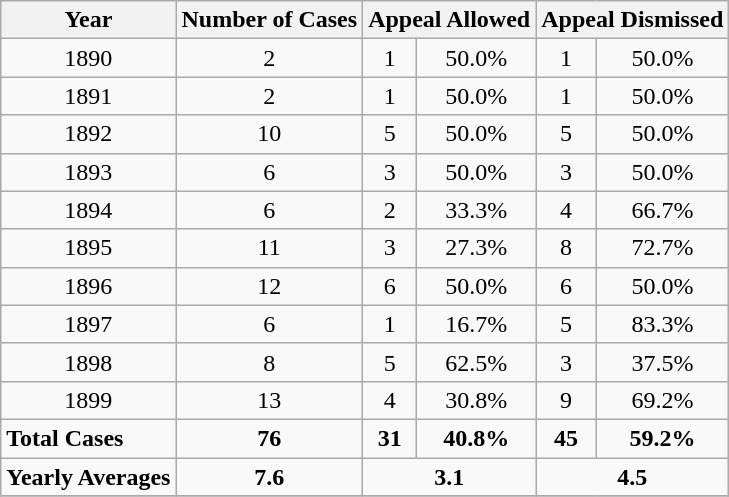<table class="wikitable sortable">
<tr>
<th>Year</th>
<th>Number of Cases</th>
<th colspan=2>Appeal Allowed</th>
<th colspan=2>Appeal Dismissed</th>
</tr>
<tr>
<td style="text-align: center;">1890</td>
<td style="text-align: center;">2</td>
<td style="text-align: center;">1</td>
<td style="text-align: center;">50.0%</td>
<td style="text-align: center;">1</td>
<td style="text-align: center;">50.0%</td>
</tr>
<tr>
<td style="text-align: center;">1891</td>
<td style="text-align: center;">2</td>
<td style="text-align: center;">1</td>
<td style="text-align: center;">50.0%</td>
<td style="text-align: center;">1</td>
<td style="text-align: center;">50.0%</td>
</tr>
<tr>
<td style="text-align: center;">1892</td>
<td style="text-align: center;">10</td>
<td style="text-align: center;">5</td>
<td style="text-align: center;">50.0%</td>
<td style="text-align: center;">5</td>
<td style="text-align: center;">50.0%</td>
</tr>
<tr>
<td style="text-align: center;">1893</td>
<td style="text-align: center;">6</td>
<td style="text-align: center;">3</td>
<td style="text-align: center;">50.0%</td>
<td style="text-align: center;">3</td>
<td style="text-align: center;">50.0%</td>
</tr>
<tr>
<td style="text-align: center;">1894</td>
<td style="text-align: center;">6</td>
<td style="text-align: center;">2</td>
<td style="text-align: center;">33.3%</td>
<td style="text-align: center;">4</td>
<td style="text-align: center;">66.7%</td>
</tr>
<tr>
<td style="text-align: center;">1895</td>
<td style="text-align: center;">11</td>
<td style="text-align: center;">3</td>
<td style="text-align: center;">27.3%</td>
<td style="text-align: center;">8</td>
<td style="text-align: center;">72.7%</td>
</tr>
<tr>
<td style="text-align: center;">1896</td>
<td style="text-align: center;">12</td>
<td style="text-align: center;">6</td>
<td style="text-align: center;">50.0%</td>
<td style="text-align: center;">6</td>
<td style="text-align: center;">50.0%</td>
</tr>
<tr>
<td style="text-align: center;">1897</td>
<td style="text-align: center;">6</td>
<td style="text-align: center;">1</td>
<td style="text-align: center;">16.7%</td>
<td style="text-align: center;">5</td>
<td style="text-align: center;">83.3%</td>
</tr>
<tr>
<td style="text-align: center;">1898</td>
<td style="text-align: center;">8</td>
<td style="text-align: center;">5</td>
<td style="text-align: center;">62.5%</td>
<td style="text-align: center;">3</td>
<td style="text-align: center;">37.5%</td>
</tr>
<tr>
<td style="text-align: center;">1899</td>
<td style="text-align: center;">13</td>
<td style="text-align: center;">4</td>
<td style="text-align: center;">30.8%</td>
<td style="text-align: center;">9</td>
<td style="text-align: center;">69.2%</td>
</tr>
<tr>
<td><strong>Total Cases</strong></td>
<td style="text-align: center;"><strong>76</strong></td>
<td style="text-align: center;"><strong>31</strong></td>
<td style="text-align: center;"><strong>40.8%</strong></td>
<td style="text-align: center;"><strong>45</strong></td>
<td style="text-align: center;"><strong>59.2%</strong></td>
</tr>
<tr>
<td><strong>Yearly Averages</strong></td>
<td style="text-align: center;"><strong>7.6</strong></td>
<td colspan=2 style="text-align:center;"><strong>3.1</strong></td>
<td colspan=2 style="text-align:center;"><strong>4.5</strong></td>
</tr>
<tr>
</tr>
</table>
